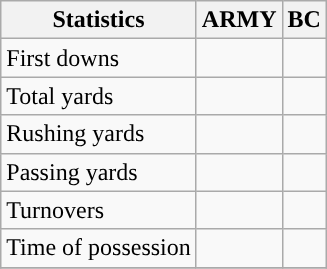<table class="wikitable">
<tr>
<th>Statistics</th>
<th>ARMY</th>
<th>BC</th>
</tr>
<tr>
<td>First downs</td>
<td></td>
<td></td>
</tr>
<tr>
<td>Total yards</td>
<td></td>
<td></td>
</tr>
<tr>
<td>Rushing yards</td>
<td></td>
<td></td>
</tr>
<tr>
<td>Passing yards</td>
<td></td>
<td></td>
</tr>
<tr>
<td>Turnovers</td>
<td></td>
<td></td>
</tr>
<tr>
<td>Time of possession</td>
<td></td>
<td></td>
</tr>
<tr>
</tr>
</table>
